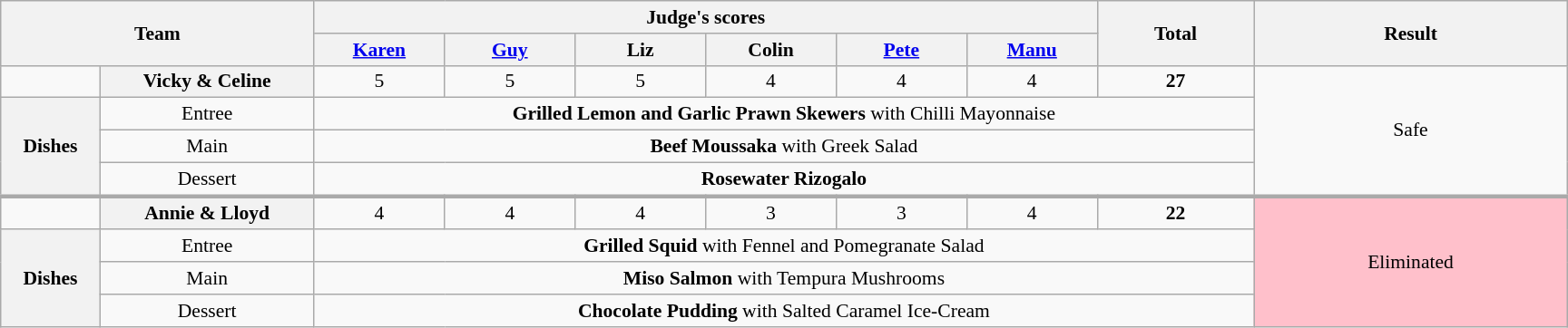<table class="wikitable plainrowheaders" style="margin:1em auto; text-align:center; font-size:90%; width:80em;">
<tr>
<th rowspan="2" style="width:20%;" colspan="2">Team</th>
<th colspan="6" style="width:50%;">Judge's scores</th>
<th rowspan="2" style="width:10%;">Total<br></th>
<th rowspan="2" style="width:20%;">Result</th>
</tr>
<tr>
<th style="width:50px;"><a href='#'>Karen</a></th>
<th style="width:50px;"><a href='#'>Guy</a></th>
<th style="width:50px;">Liz</th>
<th style="width:50px;">Colin</th>
<th style="width:50px;"><a href='#'>Pete</a></th>
<th style="width:50px;"><a href='#'>Manu</a></th>
</tr>
<tr>
<td></td>
<th>Vicky & Celine</th>
<td>5</td>
<td>5</td>
<td>5</td>
<td>4</td>
<td>4</td>
<td>4</td>
<td><strong>27</strong></td>
<td rowspan="4">Safe</td>
</tr>
<tr>
<th rowspan="3">Dishes</th>
<td>Entree</td>
<td colspan="7"><strong>Grilled Lemon and Garlic Prawn Skewers</strong> with Chilli Mayonnaise</td>
</tr>
<tr>
<td>Main</td>
<td colspan="7"><strong>Beef Moussaka</strong> with Greek Salad</td>
</tr>
<tr>
<td>Dessert</td>
<td colspan="7"><strong>Rosewater Rizogalo</strong></td>
</tr>
<tr style="border-top:3px solid #aaa;">
<td></td>
<th>Annie & Lloyd</th>
<td>4</td>
<td>4</td>
<td>4</td>
<td>3</td>
<td>3</td>
<td>4</td>
<td><strong>22</strong></td>
<td rowspan="4" bgcolor="pink">Eliminated</td>
</tr>
<tr>
<th rowspan="3">Dishes</th>
<td>Entree</td>
<td colspan="7"><strong>Grilled Squid</strong> with Fennel and Pomegranate Salad</td>
</tr>
<tr>
<td>Main</td>
<td colspan="7"><strong>Miso Salmon</strong> with Tempura Mushrooms</td>
</tr>
<tr>
<td>Dessert</td>
<td colspan="7"><strong>Chocolate Pudding</strong> with Salted Caramel Ice-Cream</td>
</tr>
</table>
